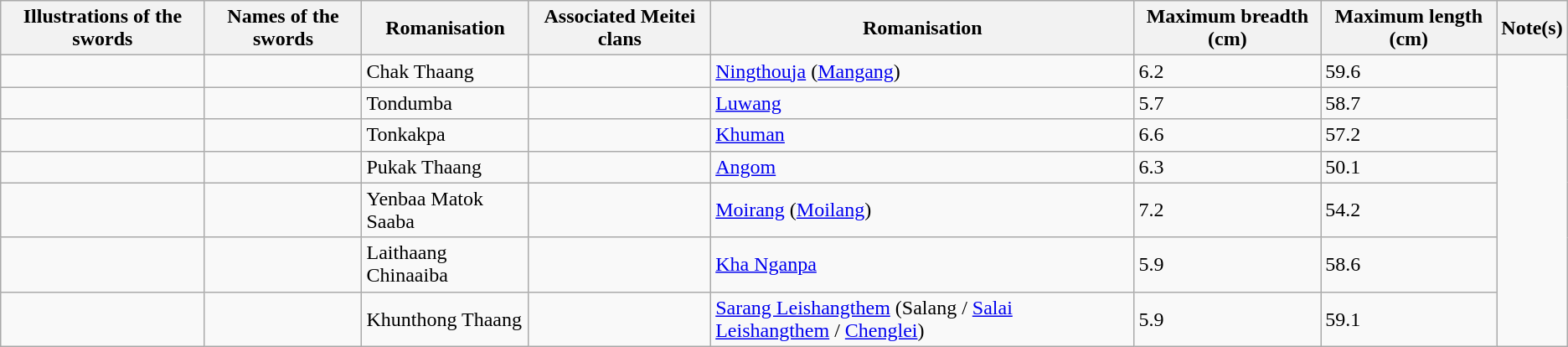<table class="wikitable sortable">
<tr>
<th>Illustrations of the swords</th>
<th>Names of the swords</th>
<th>Romanisation</th>
<th>Associated Meitei clans</th>
<th>Romanisation</th>
<th>Maximum breadth (cm)</th>
<th>Maximum length (cm)</th>
<th>Note(s)</th>
</tr>
<tr>
<td></td>
<td></td>
<td>Chak Thaang</td>
<td></td>
<td><a href='#'>Ningthouja</a> (<a href='#'>Mangang</a>)</td>
<td>6.2</td>
<td>59.6</td>
<td rowspan="7"></td>
</tr>
<tr>
<td></td>
<td></td>
<td>Tondumba</td>
<td></td>
<td><a href='#'>Luwang</a></td>
<td>5.7</td>
<td>58.7</td>
</tr>
<tr>
<td></td>
<td></td>
<td>Tonkakpa</td>
<td></td>
<td><a href='#'>Khuman</a></td>
<td>6.6</td>
<td>57.2</td>
</tr>
<tr>
<td></td>
<td></td>
<td>Pukak Thaang</td>
<td></td>
<td><a href='#'>Angom</a></td>
<td>6.3</td>
<td>50.1</td>
</tr>
<tr>
<td></td>
<td></td>
<td>Yenbaa Matok Saaba</td>
<td></td>
<td><a href='#'>Moirang</a> (<a href='#'>Moilang</a>)</td>
<td>7.2</td>
<td>54.2</td>
</tr>
<tr>
<td></td>
<td></td>
<td>Laithaang Chinaaiba</td>
<td></td>
<td><a href='#'>Kha Nganpa</a></td>
<td>5.9</td>
<td>58.6</td>
</tr>
<tr>
<td></td>
<td></td>
<td>Khunthong Thaang</td>
<td></td>
<td><a href='#'>Sarang Leishangthem</a> (Salang / <a href='#'>Salai Leishangthem</a> / <a href='#'>Chenglei</a>)</td>
<td>5.9</td>
<td>59.1</td>
</tr>
</table>
